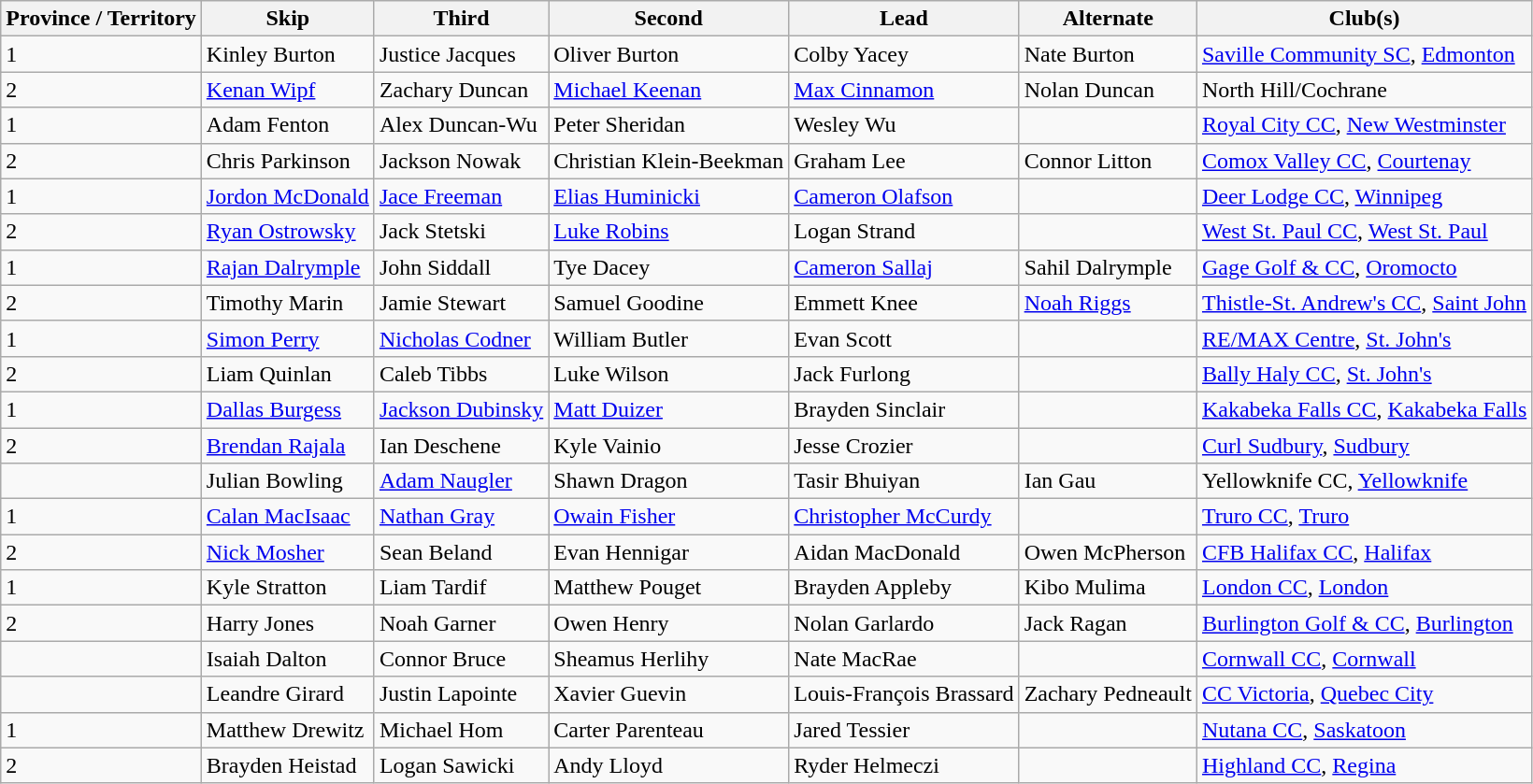<table class="wikitable">
<tr>
<th scope="col">Province / Territory</th>
<th scope="col">Skip</th>
<th scope="col">Third</th>
<th scope="col">Second</th>
<th scope="col">Lead</th>
<th scope="col">Alternate</th>
<th scope="col">Club(s)</th>
</tr>
<tr>
<td> 1</td>
<td>Kinley Burton</td>
<td>Justice Jacques</td>
<td>Oliver Burton</td>
<td>Colby Yacey</td>
<td>Nate Burton</td>
<td><a href='#'>Saville Community SC</a>, <a href='#'>Edmonton</a></td>
</tr>
<tr>
<td> 2</td>
<td><a href='#'>Kenan Wipf</a></td>
<td>Zachary Duncan</td>
<td><a href='#'>Michael Keenan</a></td>
<td><a href='#'>Max Cinnamon</a></td>
<td>Nolan Duncan</td>
<td>North Hill/Cochrane</td>
</tr>
<tr>
<td> 1</td>
<td>Adam Fenton</td>
<td>Alex Duncan-Wu</td>
<td>Peter Sheridan</td>
<td>Wesley Wu</td>
<td></td>
<td><a href='#'>Royal City CC</a>, <a href='#'>New Westminster</a></td>
</tr>
<tr>
<td> 2</td>
<td>Chris Parkinson</td>
<td>Jackson Nowak</td>
<td>Christian Klein-Beekman</td>
<td>Graham Lee</td>
<td>Connor Litton</td>
<td><a href='#'>Comox Valley CC</a>, <a href='#'>Courtenay</a></td>
</tr>
<tr>
<td> 1</td>
<td><a href='#'>Jordon McDonald</a></td>
<td><a href='#'>Jace Freeman</a></td>
<td><a href='#'>Elias Huminicki</a></td>
<td><a href='#'>Cameron Olafson</a></td>
<td></td>
<td><a href='#'>Deer Lodge CC</a>, <a href='#'>Winnipeg</a></td>
</tr>
<tr>
<td> 2</td>
<td><a href='#'>Ryan Ostrowsky</a></td>
<td>Jack Stetski</td>
<td><a href='#'>Luke Robins</a></td>
<td>Logan Strand</td>
<td></td>
<td><a href='#'>West St. Paul CC</a>, <a href='#'>West St. Paul</a></td>
</tr>
<tr>
<td> 1</td>
<td><a href='#'>Rajan Dalrymple</a></td>
<td>John Siddall</td>
<td>Tye Dacey</td>
<td><a href='#'>Cameron Sallaj</a></td>
<td>Sahil Dalrymple</td>
<td><a href='#'>Gage Golf & CC</a>, <a href='#'>Oromocto</a></td>
</tr>
<tr>
<td> 2</td>
<td>Timothy Marin</td>
<td>Jamie Stewart</td>
<td>Samuel Goodine</td>
<td>Emmett Knee</td>
<td><a href='#'>Noah Riggs</a></td>
<td><a href='#'>Thistle-St. Andrew's CC</a>, <a href='#'>Saint John</a></td>
</tr>
<tr>
<td> 1</td>
<td><a href='#'>Simon Perry</a></td>
<td><a href='#'>Nicholas Codner</a></td>
<td>William Butler</td>
<td>Evan Scott</td>
<td></td>
<td><a href='#'>RE/MAX Centre</a>, <a href='#'>St. John's</a></td>
</tr>
<tr>
<td> 2</td>
<td>Liam Quinlan</td>
<td>Caleb Tibbs</td>
<td>Luke Wilson</td>
<td>Jack Furlong</td>
<td></td>
<td><a href='#'>Bally Haly CC</a>, <a href='#'>St. John's</a></td>
</tr>
<tr>
<td> 1</td>
<td><a href='#'>Dallas Burgess</a></td>
<td><a href='#'>Jackson Dubinsky</a></td>
<td><a href='#'>Matt Duizer</a></td>
<td>Brayden Sinclair</td>
<td></td>
<td><a href='#'>Kakabeka Falls CC</a>, <a href='#'>Kakabeka Falls</a></td>
</tr>
<tr>
<td> 2</td>
<td><a href='#'>Brendan Rajala</a></td>
<td>Ian Deschene</td>
<td>Kyle Vainio</td>
<td>Jesse Crozier</td>
<td></td>
<td><a href='#'>Curl Sudbury</a>, <a href='#'>Sudbury</a></td>
</tr>
<tr>
<td></td>
<td>Julian Bowling</td>
<td><a href='#'>Adam Naugler</a></td>
<td>Shawn Dragon</td>
<td>Tasir Bhuiyan</td>
<td>Ian Gau</td>
<td>Yellowknife CC, <a href='#'>Yellowknife</a></td>
</tr>
<tr>
<td> 1</td>
<td><a href='#'>Calan MacIsaac</a></td>
<td><a href='#'>Nathan Gray</a></td>
<td><a href='#'>Owain Fisher</a></td>
<td><a href='#'>Christopher McCurdy</a></td>
<td></td>
<td><a href='#'>Truro CC</a>, <a href='#'>Truro</a></td>
</tr>
<tr>
<td> 2</td>
<td><a href='#'>Nick Mosher</a></td>
<td>Sean Beland</td>
<td>Evan Hennigar</td>
<td>Aidan MacDonald</td>
<td>Owen McPherson</td>
<td><a href='#'>CFB Halifax CC</a>, <a href='#'>Halifax</a></td>
</tr>
<tr>
<td> 1</td>
<td>Kyle Stratton</td>
<td>Liam Tardif</td>
<td>Matthew Pouget</td>
<td>Brayden Appleby</td>
<td>Kibo Mulima</td>
<td><a href='#'>London CC</a>, <a href='#'>London</a></td>
</tr>
<tr>
<td> 2</td>
<td>Harry Jones</td>
<td>Noah Garner</td>
<td>Owen Henry</td>
<td>Nolan Garlardo</td>
<td>Jack Ragan</td>
<td><a href='#'>Burlington Golf & CC</a>, <a href='#'>Burlington</a></td>
</tr>
<tr>
<td></td>
<td>Isaiah Dalton</td>
<td>Connor Bruce</td>
<td>Sheamus Herlihy</td>
<td>Nate MacRae</td>
<td></td>
<td><a href='#'>Cornwall CC</a>, <a href='#'>Cornwall</a></td>
</tr>
<tr>
<td></td>
<td>Leandre Girard</td>
<td>Justin Lapointe</td>
<td>Xavier Guevin</td>
<td>Louis-François Brassard</td>
<td>Zachary Pedneault</td>
<td><a href='#'>CC Victoria</a>, <a href='#'>Quebec City</a></td>
</tr>
<tr>
<td> 1</td>
<td>Matthew Drewitz</td>
<td>Michael Hom</td>
<td>Carter Parenteau</td>
<td>Jared Tessier</td>
<td></td>
<td><a href='#'>Nutana CC</a>, <a href='#'>Saskatoon</a></td>
</tr>
<tr>
<td> 2</td>
<td>Brayden Heistad</td>
<td>Logan Sawicki</td>
<td>Andy Lloyd</td>
<td>Ryder Helmeczi</td>
<td></td>
<td><a href='#'>Highland CC</a>, <a href='#'>Regina</a></td>
</tr>
</table>
